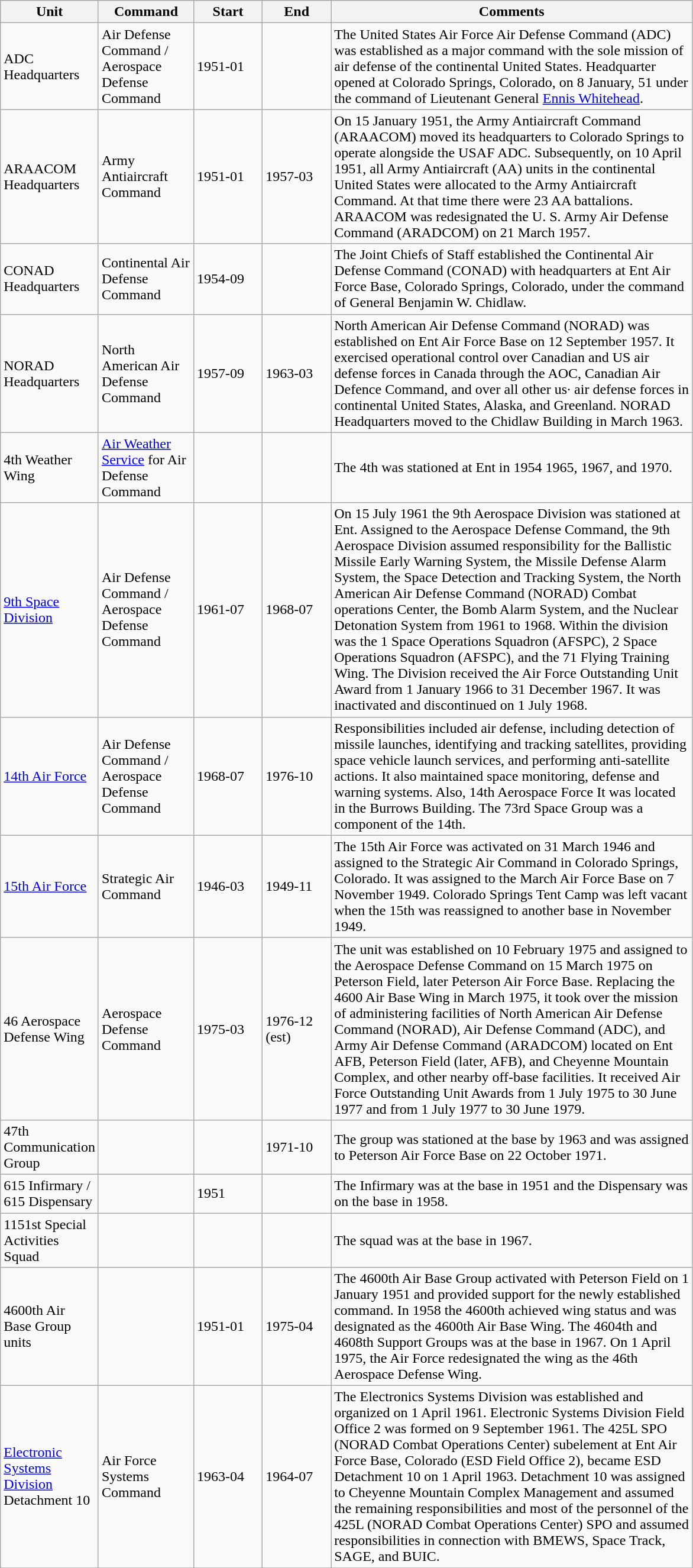<table class="wikitable sortable">
<tr>
<th scope="col" width="100">Unit</th>
<th scope="col" width="100">Command</th>
<th scope="col" width="70">Start</th>
<th scope="col" width="70">End</th>
<th scope="col" width="400">Comments</th>
</tr>
<tr>
<td>ADC Headquarters</td>
<td>Air Defense Command / Aerospace Defense Command</td>
<td>1951-01</td>
<td></td>
<td>The United States Air Force Air Defense Command (ADC) was established as a major command with the sole mission of air defense of the continental United States. Headquarter opened at Colorado Springs, Colorado, on 8 January, 51 under the command of Lieutenant General <a href='#'>Ennis Whitehead</a>.</td>
</tr>
<tr>
<td>ARAACOM Headquarters</td>
<td>Army Antiaircraft Command</td>
<td>1951-01</td>
<td>1957-03</td>
<td>On 15 January 1951, the Army Antiaircraft Command (ARAACOM) moved its headquarters to Colorado Springs to operate alongside the USAF ADC. Subsequently, on 10 April 1951, all Army Antiaircraft (AA) units in the continental United States were allocated to the Army Antiaircraft Command. At that time there were 23 AA battalions. ARAACOM was redesignated the U. S. Army Air Defense Command (ARADCOM) on 21 March 1957.</td>
</tr>
<tr>
<td>CONAD Headquarters</td>
<td>Continental Air Defense Command</td>
<td>1954-09</td>
<td></td>
<td>The Joint Chiefs of Staff established the Continental Air Defense Command (CONAD) with headquarters at Ent Air Force Base, Colorado Springs, Colorado, under the command of General Benjamin W. Chidlaw.</td>
</tr>
<tr>
<td>NORAD Headquarters</td>
<td>North American Air Defense Command</td>
<td>1957-09</td>
<td>1963-03</td>
<td>North American Air Defense Command (NORAD) was established on Ent Air Force Base on 12 September 1957. It exercised operational control over Canadian and US air defense forces in Canada through the AOC, Canadian Air Defence Command, and over all other us· air defense forces in continental United States, Alaska, and Greenland. NORAD Headquarters moved to the Chidlaw Building in March 1963.</td>
</tr>
<tr>
<td>4th Weather Wing</td>
<td><a href='#'>Air Weather Service</a> for Air Defense Command</td>
<td></td>
<td></td>
<td>The 4th was stationed at Ent in 1954 1965, 1967, and 1970.</td>
</tr>
<tr>
<td><a href='#'>9th Space Division</a></td>
<td>Air Defense Command / Aerospace Defense Command</td>
<td>1961-07</td>
<td>1968-07</td>
<td>On 15 July 1961 the 9th Aerospace Division was stationed at Ent.  Assigned to the Aerospace Defense Command, the 9th Aerospace Division assumed responsibility for the Ballistic Missile Early Warning System, the Missile Defense Alarm System, the Space Detection and Tracking System, the North American Air Defense Command (NORAD) Combat operations Center, the Bomb Alarm System, and the Nuclear Detonation System from 1961 to 1968. Within the division was the 1 Space Operations Squadron (AFSPC), 2 Space Operations Squadron (AFSPC), and the 71 Flying Training Wing. The Division received the Air Force Outstanding Unit Award from 1 January 1966 to 31 December 1967. It was inactivated and discontinued on 1 July 1968.</td>
</tr>
<tr>
<td><a href='#'>14th Air Force</a></td>
<td>Air Defense Command / Aerospace Defense Command</td>
<td>1968-07</td>
<td>1976-10</td>
<td>Responsibilities included air defense, including detection of missile launches, identifying and tracking satellites, providing space vehicle launch services, and performing anti-satellite actions. It also maintained space monitoring, defense and warning systems. Also, 14th Aerospace Force It was located in the Burrows Building. The 73rd Space Group was a component of the 14th.</td>
</tr>
<tr>
<td><a href='#'>15th Air Force</a></td>
<td>Strategic Air Command</td>
<td>1946-03</td>
<td>1949-11</td>
<td>The 15th Air Force was activated on 31 March 1946 and assigned to the Strategic Air Command in Colorado Springs, Colorado. It was assigned to the March Air Force Base on 7 November 1949. Colorado Springs Tent Camp was left vacant when the 15th was reassigned to another base in November 1949.</td>
</tr>
<tr>
<td>46 Aerospace Defense Wing</td>
<td>Aerospace Defense Command</td>
<td>1975-03</td>
<td>1976-12 (est)</td>
<td>The unit was established on 10 February 1975 and assigned to the Aerospace Defense Command on 15 March 1975 on Peterson Field, later Peterson Air Force Base. Replacing the 4600 Air Base Wing in March 1975, it took over the mission of administering facilities of North American Air Defense Command (NORAD), Air Defense Command (ADC), and Army Air Defense Command (ARADCOM) located on Ent AFB, Peterson Field (later, AFB), and Cheyenne Mountain Complex, and other nearby off-base facilities. It received Air Force Outstanding Unit Awards from 1 July 1975 to 30 June 1977 and from 1 July 1977 to 30 June 1979.</td>
</tr>
<tr>
<td>47th Communication Group</td>
<td></td>
<td></td>
<td>1971-10</td>
<td>The group was stationed at the base by 1963 and was assigned to Peterson Air Force Base on 22 October 1971.</td>
</tr>
<tr>
<td>615 Infirmary / 615 Dispensary</td>
<td></td>
<td>1951</td>
<td></td>
<td>The Infirmary was at the base in 1951 and the Dispensary was on the base in 1958.</td>
</tr>
<tr>
<td>1151st Special Activities Squad</td>
<td></td>
<td></td>
<td></td>
<td>The squad was at the base in 1967.</td>
</tr>
<tr>
<td>4600th Air Base Group units</td>
<td></td>
<td>1951-01</td>
<td>1975-04</td>
<td>The 4600th Air Base Group activated with Peterson Field on 1 January 1951 and provided support for the newly established command. In 1958 the 4600th achieved wing status and was designated as the 4600th Air Base Wing. The 4604th and 4608th Support Groups was at the base in 1967. On 1 April 1975, the Air Force redesignated the wing as the 46th Aerospace Defense Wing.</td>
</tr>
<tr>
<td><a href='#'>Electronic Systems Division</a> Detachment 10</td>
<td>Air Force Systems Command</td>
<td>1963-04</td>
<td>1964-07</td>
<td>The Electronics Systems Division was established and organized on 1 April 1961. Electronic Systems Division Field Office 2 was formed on 9 September 1961. The 425L SPO (NORAD Combat Operations Center) subelement at Ent Air Force Base, Colorado (ESD Field Office 2), became ESD Detachment 10 on 1 April 1963. Detachment 10 was assigned to Cheyenne Mountain Complex Management and assumed the remaining responsibilities and most of the personnel of the 425L (NORAD Combat Operations Center) SPO and assumed responsibilities in connection with BMEWS, Space Track, SAGE, and BUIC.</td>
</tr>
<tr>
</tr>
</table>
